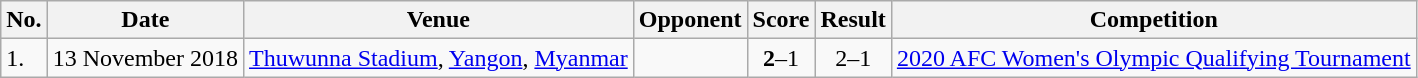<table class="wikitable">
<tr>
<th>No.</th>
<th>Date</th>
<th>Venue</th>
<th>Opponent</th>
<th>Score</th>
<th>Result</th>
<th>Competition</th>
</tr>
<tr>
<td>1.</td>
<td>13 November 2018</td>
<td><a href='#'>Thuwunna Stadium</a>, <a href='#'>Yangon</a>, <a href='#'>Myanmar</a></td>
<td></td>
<td align=center><strong>2</strong>–1</td>
<td align=center>2–1</td>
<td><a href='#'>2020 AFC Women's Olympic Qualifying Tournament</a></td>
</tr>
</table>
